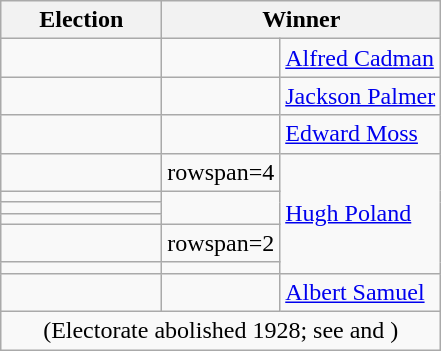<table class=wikitable>
<tr>
<th width=100>Election</th>
<th width=175 colspan=2>Winner</th>
</tr>
<tr>
<td></td>
<td></td>
<td><a href='#'>Alfred Cadman</a></td>
</tr>
<tr>
<td></td>
<td></td>
<td><a href='#'>Jackson Palmer</a></td>
</tr>
<tr>
<td></td>
<td></td>
<td><a href='#'>Edward Moss</a></td>
</tr>
<tr>
<td></td>
<td>rowspan=4 </td>
<td rowspan=6><a href='#'>Hugh Poland</a></td>
</tr>
<tr>
<td></td>
</tr>
<tr>
<td></td>
</tr>
<tr>
<td></td>
</tr>
<tr>
<td></td>
<td>rowspan=2 </td>
</tr>
<tr>
<td></td>
</tr>
<tr>
<td></td>
<td></td>
<td><a href='#'>Albert Samuel</a></td>
</tr>
<tr>
<td colspan=3 align=center><span>(Electorate abolished 1928; see  and )</span></td>
</tr>
</table>
